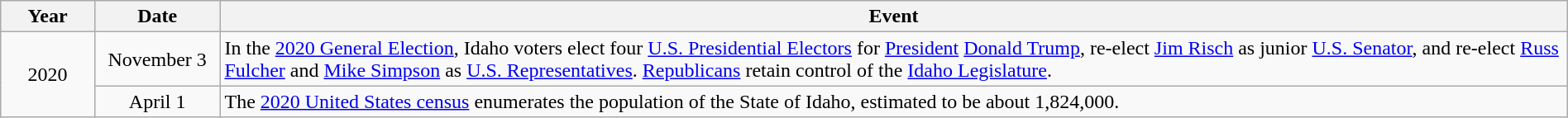<table class="wikitable" style="width:100%;">
<tr>
<th style="width:6%">Year</th>
<th style="width:8%">Date</th>
<th style="width:86%">Event</th>
</tr>
<tr>
<td align=center rowspan=2>2020</td>
<td align=center>November 3</td>
<td>In the <a href='#'>2020 General Election</a>, Idaho voters elect four <a href='#'>U.S. Presidential Electors</a> for <a href='#'>President</a> <a href='#'>Donald Trump</a>, re-elect <a href='#'>Jim Risch</a> as junior <a href='#'>U.S. Senator</a>, and re-elect <a href='#'>Russ Fulcher</a> and <a href='#'>Mike Simpson</a> as <a href='#'>U.S. Representatives</a>. <a href='#'>Republicans</a> retain control of the <a href='#'>Idaho Legislature</a>.</td>
</tr>
<tr>
<td align=center>April 1</td>
<td>The <a href='#'>2020 United States census</a> enumerates the population of the State of Idaho, estimated to be about 1,824,000.</td>
</tr>
</table>
